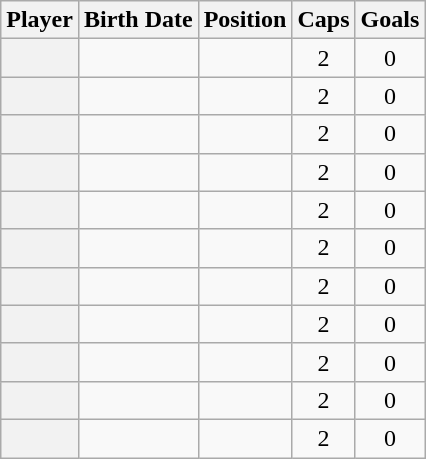<table class="wikitable plainrowheaders sortable" style="text-align:center;">
<tr>
<th scope="col">Player</th>
<th scope="col">Birth Date</th>
<th scope="col">Position</th>
<th scope="col">Caps</th>
<th scope="col">Goals</th>
</tr>
<tr>
<th scope="row"></th>
<td align="left"></td>
<td></td>
<td>2</td>
<td>0</td>
</tr>
<tr>
<th scope="row"></th>
<td align="left"></td>
<td></td>
<td>2</td>
<td>0</td>
</tr>
<tr>
<th scope="row"></th>
<td align="left"></td>
<td></td>
<td>2</td>
<td>0</td>
</tr>
<tr>
<th scope="row"></th>
<td align="left"></td>
<td></td>
<td>2</td>
<td>0</td>
</tr>
<tr>
<th scope="row"></th>
<td align="left"></td>
<td></td>
<td>2</td>
<td>0</td>
</tr>
<tr>
<th scope="row"></th>
<td align="left"></td>
<td></td>
<td>2</td>
<td>0</td>
</tr>
<tr>
<th scope="row"></th>
<td align="left"></td>
<td></td>
<td>2</td>
<td>0</td>
</tr>
<tr>
<th scope="row"></th>
<td align="left"></td>
<td></td>
<td>2</td>
<td>0</td>
</tr>
<tr>
<th scope="row"></th>
<td align="left"></td>
<td></td>
<td>2</td>
<td>0</td>
</tr>
<tr>
<th scope="row"></th>
<td align="left"></td>
<td></td>
<td>2</td>
<td>0</td>
</tr>
<tr>
<th scope="row"></th>
<td align="left"></td>
<td></td>
<td>2</td>
<td>0</td>
</tr>
</table>
